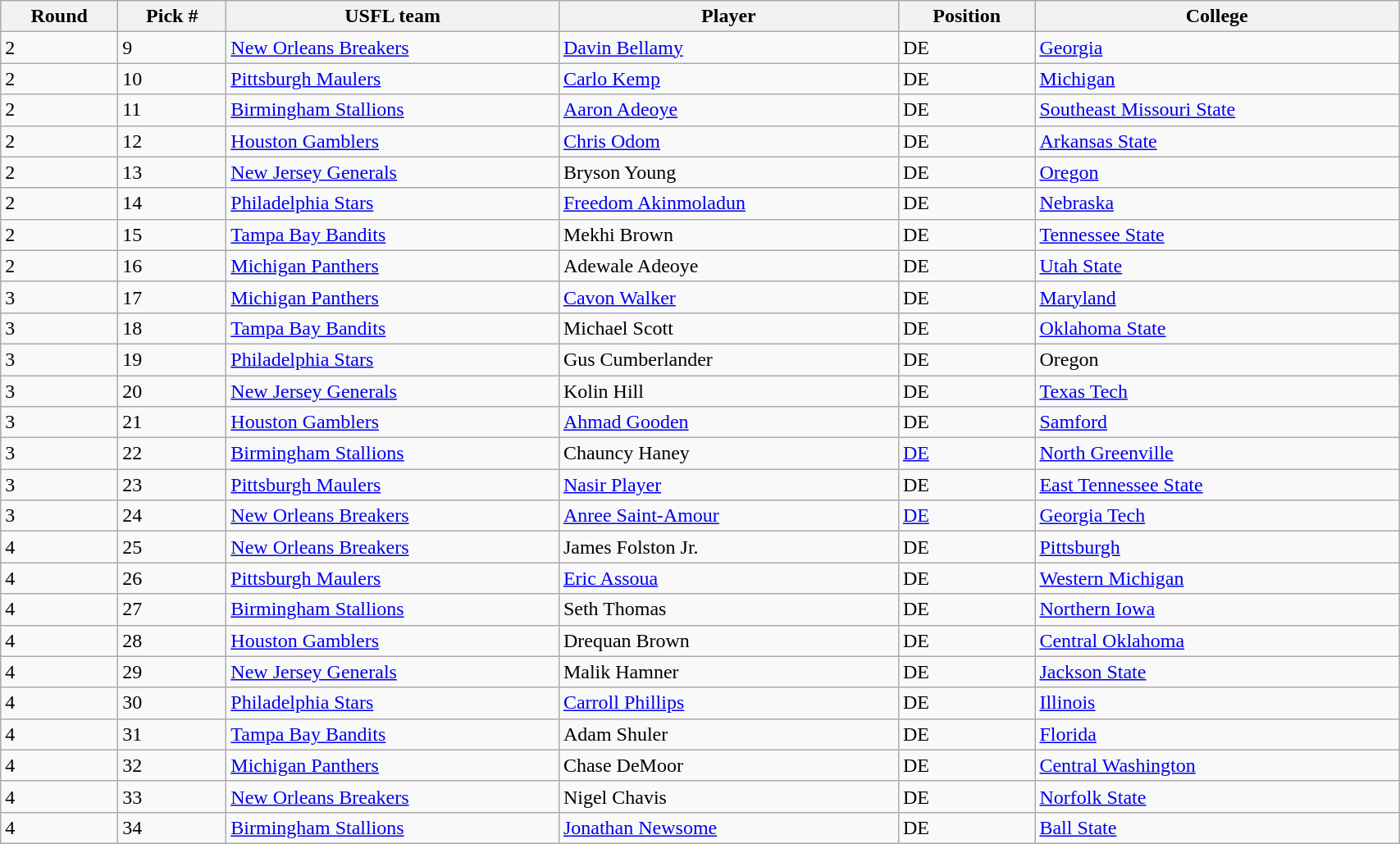<table class="wikitable sortable sortable" style="width: 90%">
<tr>
<th>Round</th>
<th>Pick #</th>
<th>USFL team</th>
<th>Player</th>
<th>Position</th>
<th>College</th>
</tr>
<tr>
<td>2</td>
<td>9</td>
<td><a href='#'>New Orleans Breakers</a></td>
<td><a href='#'>Davin Bellamy</a></td>
<td>DE</td>
<td><a href='#'>Georgia</a></td>
</tr>
<tr>
<td>2</td>
<td>10</td>
<td><a href='#'>Pittsburgh Maulers</a></td>
<td><a href='#'>Carlo Kemp</a></td>
<td>DE</td>
<td><a href='#'>Michigan</a></td>
</tr>
<tr>
<td>2</td>
<td>11</td>
<td><a href='#'>Birmingham Stallions</a></td>
<td><a href='#'>Aaron Adeoye</a></td>
<td>DE</td>
<td><a href='#'>Southeast Missouri State</a></td>
</tr>
<tr>
<td>2</td>
<td>12</td>
<td><a href='#'>Houston Gamblers</a></td>
<td><a href='#'>Chris Odom</a></td>
<td>DE</td>
<td><a href='#'>Arkansas State</a></td>
</tr>
<tr>
<td>2</td>
<td>13</td>
<td><a href='#'>New Jersey Generals</a></td>
<td>Bryson Young</td>
<td>DE</td>
<td><a href='#'>Oregon</a></td>
</tr>
<tr>
<td>2</td>
<td>14</td>
<td><a href='#'>Philadelphia Stars</a></td>
<td><a href='#'>Freedom Akinmoladun</a></td>
<td>DE</td>
<td><a href='#'>Nebraska</a></td>
</tr>
<tr>
<td>2</td>
<td>15</td>
<td><a href='#'>Tampa Bay Bandits</a></td>
<td>Mekhi Brown</td>
<td>DE</td>
<td><a href='#'>Tennessee State</a></td>
</tr>
<tr>
<td>2</td>
<td>16</td>
<td><a href='#'>Michigan Panthers</a></td>
<td>Adewale Adeoye</td>
<td>DE</td>
<td><a href='#'>Utah State</a></td>
</tr>
<tr>
<td>3</td>
<td>17</td>
<td><a href='#'>Michigan Panthers</a></td>
<td><a href='#'>Cavon Walker</a></td>
<td>DE</td>
<td><a href='#'>Maryland</a></td>
</tr>
<tr>
<td>3</td>
<td>18</td>
<td><a href='#'>Tampa Bay Bandits</a></td>
<td>Michael Scott</td>
<td>DE</td>
<td><a href='#'>Oklahoma State</a></td>
</tr>
<tr>
<td>3</td>
<td>19</td>
<td><a href='#'>Philadelphia Stars</a></td>
<td>Gus Cumberlander</td>
<td>DE</td>
<td>Oregon</td>
</tr>
<tr>
<td>3</td>
<td>20</td>
<td><a href='#'>New Jersey Generals</a></td>
<td>Kolin Hill</td>
<td>DE</td>
<td><a href='#'>Texas Tech</a></td>
</tr>
<tr>
<td>3</td>
<td>21</td>
<td><a href='#'>Houston Gamblers</a></td>
<td><a href='#'>Ahmad Gooden</a></td>
<td>DE</td>
<td><a href='#'>Samford</a></td>
</tr>
<tr>
<td>3</td>
<td>22</td>
<td><a href='#'>Birmingham Stallions</a></td>
<td>Chauncy Haney</td>
<td><a href='#'>DE</a></td>
<td><a href='#'>North Greenville</a></td>
</tr>
<tr>
<td>3</td>
<td>23</td>
<td><a href='#'>Pittsburgh Maulers</a></td>
<td><a href='#'>Nasir Player</a></td>
<td>DE</td>
<td><a href='#'>East Tennessee State</a></td>
</tr>
<tr>
<td>3</td>
<td>24</td>
<td><a href='#'>New Orleans Breakers</a></td>
<td><a href='#'>Anree Saint-Amour</a></td>
<td><a href='#'>DE</a></td>
<td><a href='#'>Georgia Tech</a></td>
</tr>
<tr>
<td>4</td>
<td>25</td>
<td><a href='#'>New Orleans Breakers</a></td>
<td>James Folston Jr.</td>
<td>DE</td>
<td><a href='#'>Pittsburgh</a></td>
</tr>
<tr>
<td>4</td>
<td>26</td>
<td><a href='#'>Pittsburgh Maulers</a></td>
<td><a href='#'>Eric Assoua</a></td>
<td>DE</td>
<td><a href='#'>Western Michigan</a></td>
</tr>
<tr>
<td>4</td>
<td>27</td>
<td><a href='#'>Birmingham Stallions</a></td>
<td>Seth Thomas</td>
<td>DE</td>
<td><a href='#'>Northern Iowa</a></td>
</tr>
<tr>
<td>4</td>
<td>28</td>
<td><a href='#'>Houston Gamblers</a></td>
<td>Drequan Brown</td>
<td>DE</td>
<td><a href='#'>Central Oklahoma</a></td>
</tr>
<tr>
<td>4</td>
<td>29</td>
<td><a href='#'>New Jersey Generals</a></td>
<td>Malik Hamner</td>
<td>DE</td>
<td><a href='#'>Jackson State</a></td>
</tr>
<tr>
<td>4</td>
<td>30</td>
<td><a href='#'>Philadelphia Stars</a></td>
<td><a href='#'>Carroll Phillips</a></td>
<td>DE</td>
<td><a href='#'>Illinois</a></td>
</tr>
<tr>
<td>4</td>
<td>31</td>
<td><a href='#'>Tampa Bay Bandits</a></td>
<td>Adam Shuler</td>
<td>DE</td>
<td><a href='#'>Florida</a></td>
</tr>
<tr>
<td>4</td>
<td>32</td>
<td><a href='#'>Michigan Panthers</a></td>
<td>Chase DeMoor</td>
<td>DE</td>
<td><a href='#'>Central Washington</a></td>
</tr>
<tr>
<td>4</td>
<td>33</td>
<td><a href='#'>New Orleans Breakers</a></td>
<td>Nigel Chavis</td>
<td>DE</td>
<td><a href='#'>Norfolk State</a></td>
</tr>
<tr>
<td>4</td>
<td>34</td>
<td><a href='#'>Birmingham Stallions</a></td>
<td><a href='#'>Jonathan Newsome</a></td>
<td>DE</td>
<td><a href='#'>Ball State</a></td>
</tr>
</table>
